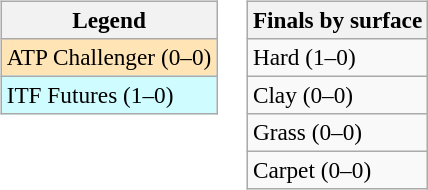<table>
<tr valign=top>
<td><br><table class=wikitable style=font-size:97%>
<tr>
<th>Legend</th>
</tr>
<tr bgcolor=moccasin>
<td>ATP Challenger (0–0)</td>
</tr>
<tr bgcolor=cffcff>
<td>ITF Futures (1–0)</td>
</tr>
</table>
</td>
<td><br><table class=wikitable style=font-size:97%>
<tr>
<th>Finals by surface</th>
</tr>
<tr>
<td>Hard (1–0)</td>
</tr>
<tr>
<td>Clay (0–0)</td>
</tr>
<tr>
<td>Grass (0–0)</td>
</tr>
<tr>
<td>Carpet (0–0)</td>
</tr>
</table>
</td>
</tr>
</table>
